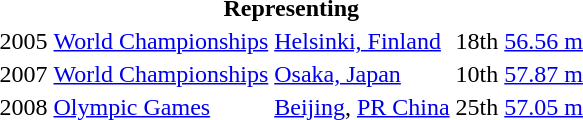<table>
<tr>
<th colspan="5">Representing </th>
</tr>
<tr>
<td>2005</td>
<td><a href='#'>World Championships</a></td>
<td><a href='#'>Helsinki, Finland</a></td>
<td>18th</td>
<td><a href='#'>56.56 m</a></td>
</tr>
<tr>
<td>2007</td>
<td><a href='#'>World Championships</a></td>
<td><a href='#'>Osaka, Japan</a></td>
<td>10th</td>
<td><a href='#'>57.87 m</a></td>
</tr>
<tr>
<td>2008</td>
<td><a href='#'>Olympic Games</a></td>
<td><a href='#'>Beijing</a>, <a href='#'>PR China</a></td>
<td>25th</td>
<td><a href='#'>57.05 m</a></td>
</tr>
</table>
